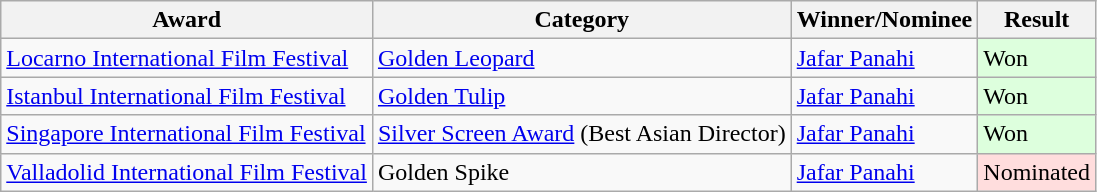<table class="wikitable">
<tr>
<th>Award</th>
<th>Category</th>
<th>Winner/Nominee</th>
<th>Result</th>
</tr>
<tr>
<td><a href='#'>Locarno International Film Festival</a></td>
<td><a href='#'>Golden Leopard</a></td>
<td><a href='#'>Jafar Panahi</a></td>
<td bgcolor="#ddffdd">Won</td>
</tr>
<tr>
<td><a href='#'>Istanbul International Film Festival</a></td>
<td><a href='#'>Golden Tulip</a></td>
<td><a href='#'>Jafar Panahi</a></td>
<td bgcolor="#ddffdd">Won</td>
</tr>
<tr>
<td><a href='#'>Singapore International Film Festival</a></td>
<td><a href='#'>Silver Screen Award</a> (Best Asian Director)</td>
<td><a href='#'>Jafar Panahi</a></td>
<td bgcolor="#ddffdd">Won</td>
</tr>
<tr>
<td><a href='#'>Valladolid International Film Festival</a></td>
<td>Golden Spike</td>
<td><a href='#'>Jafar Panahi</a></td>
<td bgcolor="#ffdddd">Nominated</td>
</tr>
</table>
